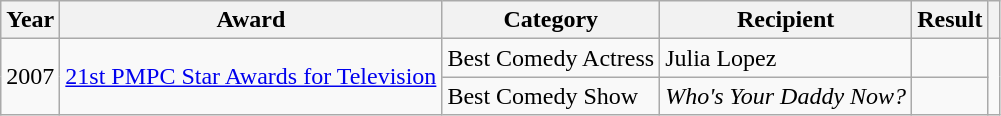<table class="wikitable">
<tr>
<th>Year</th>
<th>Award</th>
<th>Category</th>
<th>Recipient</th>
<th>Result</th>
<th></th>
</tr>
<tr>
<td rowspan=2>2007</td>
<td rowspan=2><a href='#'>21st PMPC Star Awards for Television</a></td>
<td>Best Comedy Actress</td>
<td>Julia Lopez</td>
<td></td>
<td rowspan=2></td>
</tr>
<tr>
<td>Best Comedy Show</td>
<td><em>Who's Your Daddy Now?</em></td>
<td></td>
</tr>
</table>
